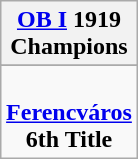<table class="wikitable" style="text-align: center; margin: 0 auto;">
<tr>
<th><a href='#'>OB I</a> 1919<br>Champions</th>
</tr>
<tr>
</tr>
<tr>
<td> <br><strong><a href='#'>Ferencváros</a></strong><br><strong>6th Title</strong></td>
</tr>
</table>
